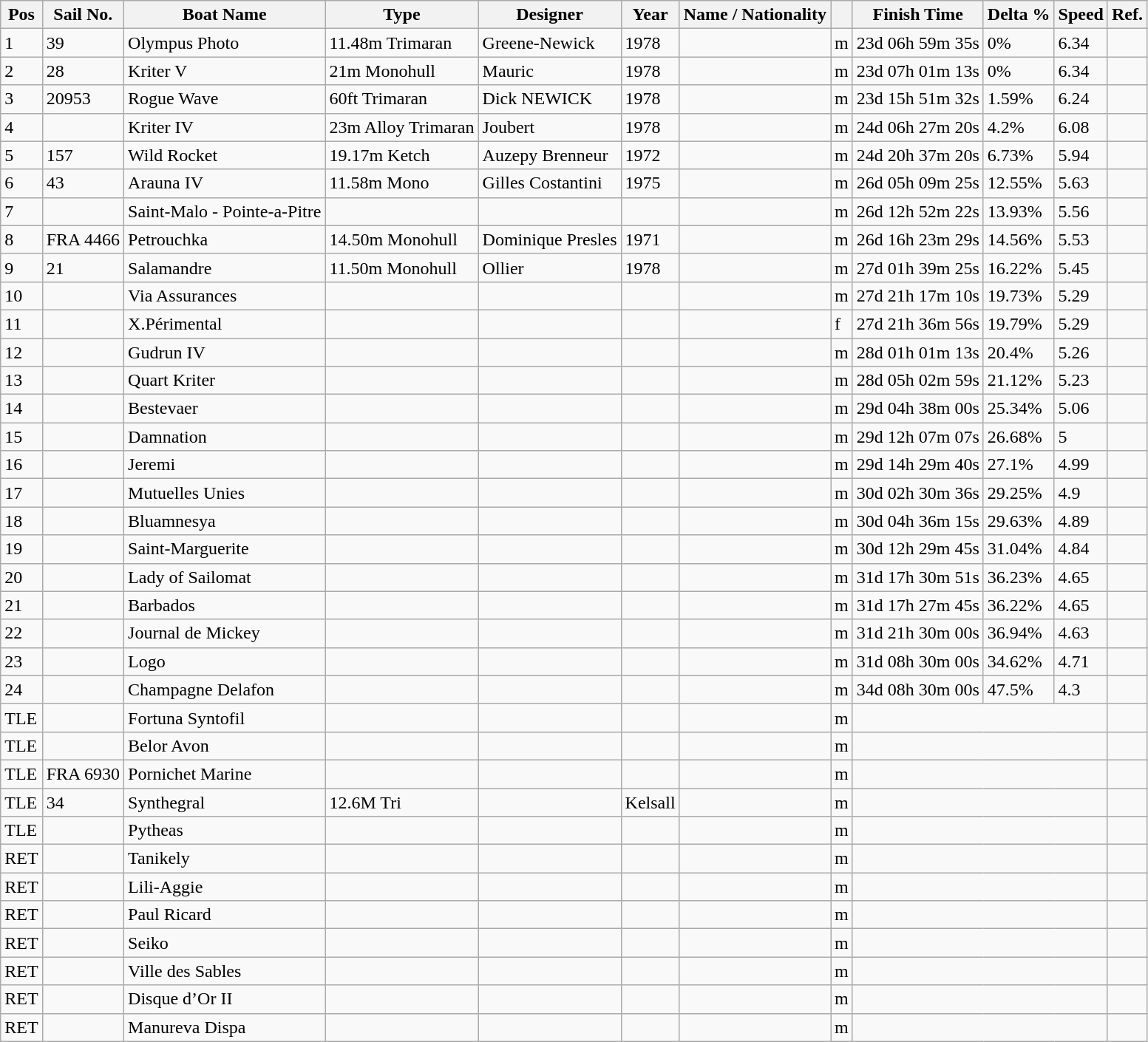<table class="wikitable sortable">
<tr>
<th>Pos</th>
<th>Sail No.</th>
<th>Boat Name</th>
<th>Type</th>
<th>Designer</th>
<th>Year</th>
<th>Name / Nationality</th>
<th></th>
<th>Finish Time</th>
<th>Delta %</th>
<th>Speed</th>
<th>Ref.</th>
</tr>
<tr>
<td>1</td>
<td>39</td>
<td>Olympus Photo</td>
<td>11.48m Trimaran</td>
<td>Greene-Newick</td>
<td>1978</td>
<td></td>
<td>m </td>
<td>23d 06h 59m 35s</td>
<td>0%</td>
<td>6.34</td>
<td></td>
</tr>
<tr>
<td>2</td>
<td>28</td>
<td>Kriter V</td>
<td>21m Monohull</td>
<td>Mauric</td>
<td>1978</td>
<td></td>
<td>m </td>
<td>23d 07h 01m 13s</td>
<td>0%</td>
<td>6.34</td>
<td></td>
</tr>
<tr>
<td>3</td>
<td>20953</td>
<td>Rogue Wave</td>
<td>60ft Trimaran</td>
<td>Dick NEWICK</td>
<td>1978</td>
<td></td>
<td>m </td>
<td>23d 15h 51m 32s</td>
<td>1.59%</td>
<td>6.24</td>
<td></td>
</tr>
<tr>
<td>4</td>
<td></td>
<td>Kriter IV</td>
<td>23m Alloy Trimaran</td>
<td>Joubert</td>
<td>1978</td>
<td></td>
<td>m </td>
<td>24d 06h 27m 20s</td>
<td>4.2%</td>
<td>6.08</td>
<td></td>
</tr>
<tr>
<td>5</td>
<td>157</td>
<td>Wild Rocket</td>
<td>19.17m Ketch</td>
<td>Auzepy Brenneur</td>
<td>1972</td>
<td></td>
<td>m </td>
<td>24d 20h 37m 20s</td>
<td>6.73%</td>
<td>5.94</td>
<td></td>
</tr>
<tr>
<td>6</td>
<td>43</td>
<td>Arauna IV</td>
<td>11.58m Mono</td>
<td>Gilles Costantini</td>
<td>1975</td>
<td></td>
<td>m </td>
<td>26d 05h 09m 25s</td>
<td>12.55%</td>
<td>5.63</td>
<td></td>
</tr>
<tr>
<td>7</td>
<td></td>
<td>Saint-Malo - Pointe-a-Pitre</td>
<td></td>
<td></td>
<td></td>
<td></td>
<td>m </td>
<td>26d 12h 52m 22s</td>
<td>13.93%</td>
<td>5.56</td>
<td></td>
</tr>
<tr>
<td>8</td>
<td>FRA 4466</td>
<td>Petrouchka</td>
<td>14.50m Monohull</td>
<td>Dominique Presles</td>
<td>1971</td>
<td></td>
<td>m </td>
<td>26d 16h 23m 29s</td>
<td>14.56%</td>
<td>5.53</td>
<td></td>
</tr>
<tr>
<td>9</td>
<td>21</td>
<td>Salamandre</td>
<td>11.50m Monohull</td>
<td>Ollier</td>
<td>1978</td>
<td></td>
<td>m </td>
<td>27d 01h 39m 25s</td>
<td>16.22%</td>
<td>5.45</td>
<td></td>
</tr>
<tr>
<td>10</td>
<td></td>
<td>Via Assurances</td>
<td></td>
<td></td>
<td></td>
<td></td>
<td>m </td>
<td>27d 21h 17m 10s</td>
<td>19.73%</td>
<td>5.29</td>
<td></td>
</tr>
<tr>
<td>11</td>
<td></td>
<td>X.Périmental</td>
<td></td>
<td></td>
<td></td>
<td></td>
<td>f </td>
<td>27d 21h 36m 56s</td>
<td>19.79%</td>
<td>5.29</td>
<td></td>
</tr>
<tr>
<td>12</td>
<td></td>
<td>Gudrun IV</td>
<td></td>
<td></td>
<td></td>
<td></td>
<td>m </td>
<td>28d 01h 01m 13s</td>
<td>20.4%</td>
<td>5.26</td>
<td></td>
</tr>
<tr>
<td>13</td>
<td></td>
<td>Quart Kriter</td>
<td></td>
<td></td>
<td></td>
<td></td>
<td>m </td>
<td>28d 05h 02m 59s</td>
<td>21.12%</td>
<td>5.23</td>
<td></td>
</tr>
<tr>
<td>14</td>
<td></td>
<td>Bestevaer</td>
<td></td>
<td></td>
<td></td>
<td></td>
<td>m </td>
<td>29d 04h 38m 00s</td>
<td>25.34%</td>
<td>5.06</td>
<td></td>
</tr>
<tr>
<td>15</td>
<td></td>
<td>Damnation</td>
<td></td>
<td></td>
<td></td>
<td></td>
<td>m </td>
<td>29d 12h 07m 07s</td>
<td>26.68%</td>
<td>5</td>
<td></td>
</tr>
<tr>
<td>16</td>
<td></td>
<td>Jeremi</td>
<td></td>
<td></td>
<td></td>
<td></td>
<td>m </td>
<td>29d 14h 29m 40s</td>
<td>27.1%</td>
<td>4.99</td>
<td></td>
</tr>
<tr>
<td>17</td>
<td></td>
<td>Mutuelles Unies</td>
<td></td>
<td></td>
<td></td>
<td></td>
<td>m </td>
<td>30d 02h 30m 36s</td>
<td>29.25%</td>
<td>4.9</td>
<td></td>
</tr>
<tr>
<td>18</td>
<td></td>
<td>Bluamnesya</td>
<td></td>
<td></td>
<td></td>
<td></td>
<td>m </td>
<td>30d 04h 36m 15s</td>
<td>29.63%</td>
<td>4.89</td>
<td></td>
</tr>
<tr>
<td>19</td>
<td></td>
<td>Saint-Marguerite</td>
<td></td>
<td></td>
<td></td>
<td></td>
<td>m </td>
<td>30d 12h 29m 45s</td>
<td>31.04%</td>
<td>4.84</td>
<td></td>
</tr>
<tr>
<td>20</td>
<td></td>
<td>Lady of Sailomat</td>
<td></td>
<td></td>
<td></td>
<td></td>
<td>m </td>
<td>31d 17h 30m 51s</td>
<td>36.23%</td>
<td>4.65</td>
<td></td>
</tr>
<tr>
<td>21</td>
<td></td>
<td>Barbados</td>
<td></td>
<td></td>
<td></td>
<td></td>
<td>m </td>
<td>31d 17h 27m 45s</td>
<td>36.22%</td>
<td>4.65</td>
<td></td>
</tr>
<tr>
<td>22</td>
<td></td>
<td>Journal de Mickey</td>
<td></td>
<td></td>
<td></td>
<td></td>
<td>m </td>
<td>31d 21h 30m 00s</td>
<td>36.94%</td>
<td>4.63</td>
<td></td>
</tr>
<tr>
<td>23</td>
<td></td>
<td>Logo</td>
<td></td>
<td></td>
<td></td>
<td></td>
<td>m </td>
<td>31d 08h 30m 00s</td>
<td>34.62%</td>
<td>4.71</td>
<td></td>
</tr>
<tr>
<td>24</td>
<td></td>
<td>Champagne Delafon</td>
<td></td>
<td></td>
<td></td>
<td></td>
<td>m </td>
<td>34d 08h 30m 00s</td>
<td>47.5%</td>
<td>4.3</td>
<td></td>
</tr>
<tr>
<td>TLE</td>
<td></td>
<td>Fortuna Syntofil</td>
<td></td>
<td></td>
<td></td>
<td></td>
<td>m </td>
<td colspan=3></td>
<td></td>
</tr>
<tr>
<td>TLE</td>
<td></td>
<td>Belor Avon</td>
<td></td>
<td></td>
<td></td>
<td></td>
<td>m </td>
<td colspan=3></td>
<td></td>
</tr>
<tr>
<td>TLE</td>
<td>FRA 6930</td>
<td>Pornichet Marine</td>
<td></td>
<td></td>
<td></td>
<td></td>
<td>m </td>
<td colspan=3></td>
<td></td>
</tr>
<tr>
<td>TLE</td>
<td>34</td>
<td>Synthegral</td>
<td>12.6M Tri</td>
<td></td>
<td>Kelsall</td>
<td></td>
<td>m </td>
<td colspan=3></td>
<td></td>
</tr>
<tr>
<td>TLE</td>
<td></td>
<td>Pytheas</td>
<td></td>
<td></td>
<td></td>
<td></td>
<td>m </td>
<td colspan=3></td>
<td></td>
</tr>
<tr>
<td>RET</td>
<td></td>
<td>Tanikely</td>
<td></td>
<td></td>
<td></td>
<td></td>
<td>m </td>
<td colspan=3></td>
<td></td>
</tr>
<tr>
<td>RET</td>
<td></td>
<td>Lili-Aggie</td>
<td></td>
<td></td>
<td></td>
<td></td>
<td>m </td>
<td colspan=3></td>
<td></td>
</tr>
<tr>
<td>RET</td>
<td></td>
<td>Paul Ricard</td>
<td></td>
<td></td>
<td></td>
<td></td>
<td>m </td>
<td colspan=3></td>
<td></td>
</tr>
<tr>
<td>RET</td>
<td></td>
<td>Seiko</td>
<td></td>
<td></td>
<td></td>
<td></td>
<td>m </td>
<td colspan=3></td>
<td></td>
</tr>
<tr>
<td>RET</td>
<td></td>
<td>Ville des Sables</td>
<td></td>
<td></td>
<td></td>
<td></td>
<td>m </td>
<td colspan=3></td>
<td></td>
</tr>
<tr>
<td>RET</td>
<td></td>
<td>Disque d’Or II</td>
<td></td>
<td></td>
<td></td>
<td></td>
<td>m </td>
<td colspan=3></td>
<td></td>
</tr>
<tr>
<td>RET</td>
<td></td>
<td>Manureva Dispa</td>
<td></td>
<td></td>
<td></td>
<td></td>
<td>m </td>
<td colspan=3></td>
<td></td>
</tr>
</table>
